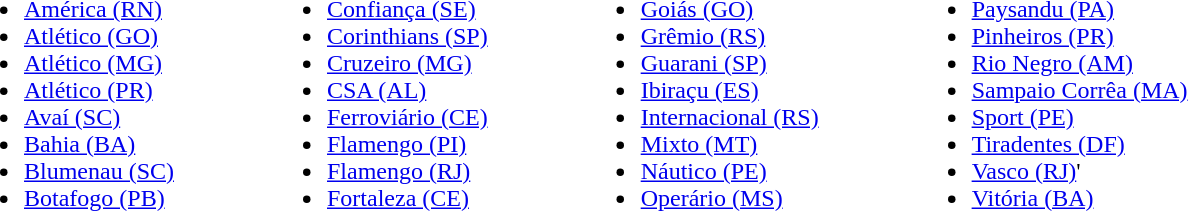<table border="0" cellpadding="2">
<tr valign="top">
<td><br><ul><li><a href='#'>América (RN)</a></li><li><a href='#'>Atlético (GO)</a></li><li><a href='#'>Atlético (MG)</a></li><li><a href='#'>Atlético (PR)</a></li><li><a href='#'>Avaí (SC)</a></li><li><a href='#'>Bahia (BA)</a></li><li><a href='#'>Blumenau (SC)</a></li><li><a href='#'>Botafogo (PB)</a></li></ul></td>
<td width="50"> </td>
<td valign="top"><br><ul><li><a href='#'>Confiança (SE)</a></li><li><a href='#'>Corinthians (SP)</a></li><li><a href='#'>Cruzeiro (MG)</a></li><li><a href='#'>CSA (AL)</a></li><li><a href='#'>Ferroviário (CE)</a></li><li><a href='#'>Flamengo (PI)</a></li><li><a href='#'>Flamengo (RJ)</a></li><li><a href='#'>Fortaleza (CE)</a></li></ul></td>
<td width="50"> </td>
<td valign="top"><br><ul><li><a href='#'>Goiás (GO)</a></li><li><a href='#'>Grêmio (RS)</a></li><li><a href='#'>Guarani (SP)</a></li><li><a href='#'>Ibiraçu (ES)</a></li><li><a href='#'>Internacional (RS)</a></li><li><a href='#'>Mixto (MT)</a></li><li><a href='#'>Náutico (PE)</a></li><li><a href='#'>Operário (MS)</a></li></ul></td>
<td width="50"> </td>
<td valign="top"><br><ul><li><a href='#'>Paysandu (PA)</a></li><li><a href='#'>Pinheiros (PR)</a></li><li><a href='#'>Rio Negro (AM)</a></li><li><a href='#'>Sampaio Corrêa (MA)</a></li><li><a href='#'>Sport (PE)</a></li><li><a href='#'>Tiradentes (DF)</a></li><li><a href='#'>Vasco (RJ)</a>'</li><li><a href='#'>Vitória (BA)</a></li></ul></td>
</tr>
</table>
